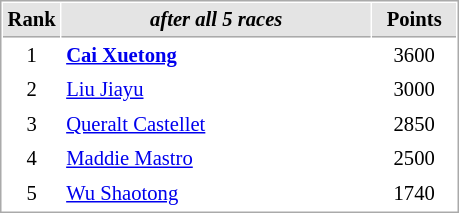<table cellspacing="1" cellpadding="3" style="border:1px solid #aaa; font-size:86%;">
<tr style="background:#e4e4e4;">
<th style="border-bottom:1px solid #aaa; width:10px;">Rank</th>
<th style="border-bottom:1px solid #aaa; width:200px;"><em>after all 5 races</em></th>
<th style="border-bottom:1px solid #aaa; width:50px;">Points</th>
</tr>
<tr>
<td align=center>1</td>
<td><strong> <a href='#'>Cai Xuetong</a></strong></td>
<td align=center>3600</td>
</tr>
<tr>
<td align=center>2</td>
<td> <a href='#'>Liu Jiayu</a></td>
<td align=center>3000</td>
</tr>
<tr>
<td align=center>3</td>
<td> <a href='#'>Queralt Castellet</a></td>
<td align=center>2850</td>
</tr>
<tr>
<td align=center>4</td>
<td> <a href='#'>Maddie Mastro</a></td>
<td align=center>2500</td>
</tr>
<tr>
<td align=center>5</td>
<td> <a href='#'>Wu Shaotong</a></td>
<td align=center>1740</td>
</tr>
</table>
